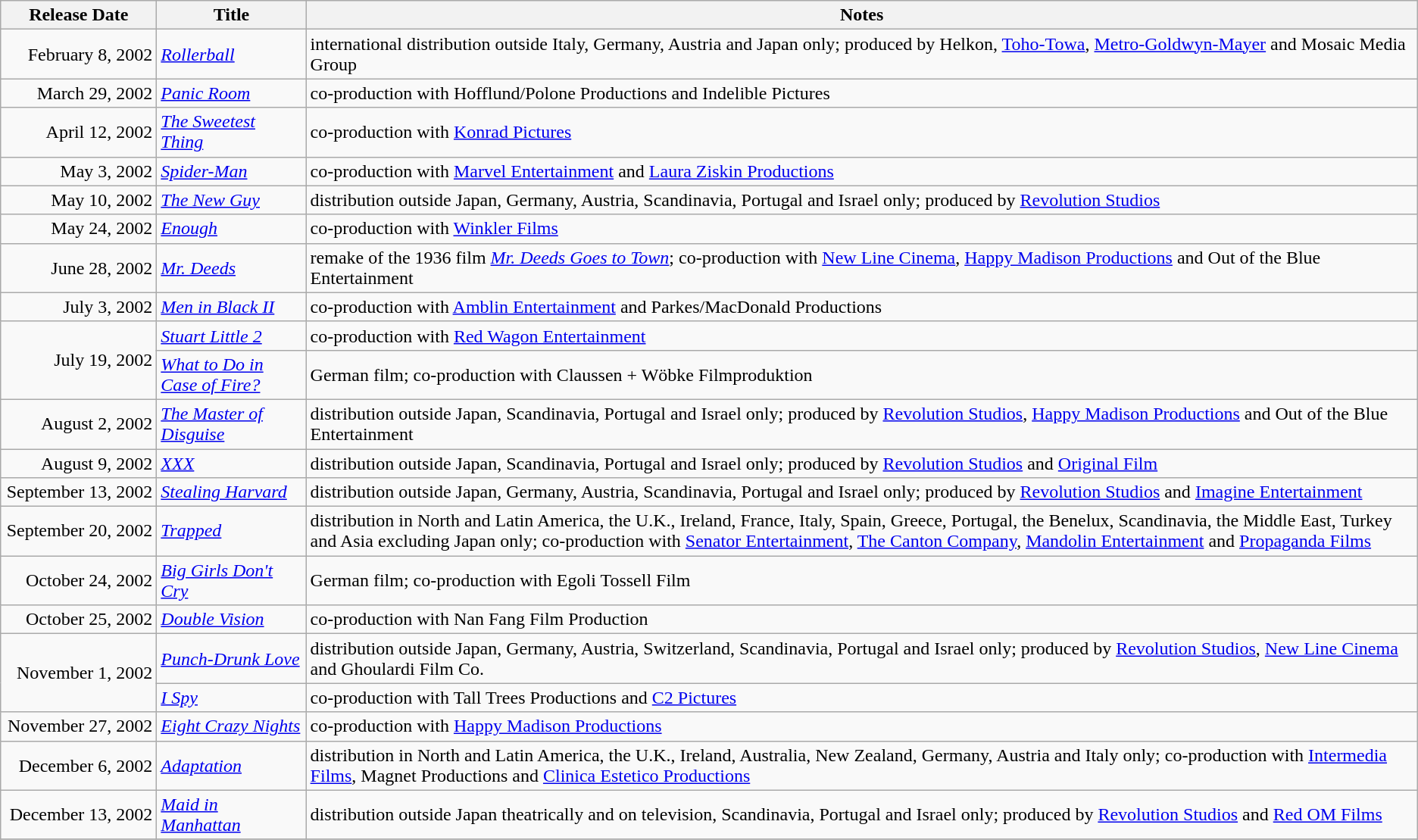<table class="wikitable sortable">
<tr>
<th scope="col" style="width:130px;">Release Date</th>
<th>Title</th>
<th>Notes</th>
</tr>
<tr>
<td style="text-align:right;">February 8, 2002</td>
<td><em><a href='#'>Rollerball</a></em></td>
<td>international distribution outside Italy, Germany, Austria and Japan only; produced by Helkon, <a href='#'>Toho-Towa</a>, <a href='#'>Metro-Goldwyn-Mayer</a> and Mosaic Media Group</td>
</tr>
<tr>
<td style="text-align:right;">March 29, 2002</td>
<td><em><a href='#'>Panic Room</a></em></td>
<td>co-production with Hofflund/Polone Productions and Indelible Pictures</td>
</tr>
<tr>
<td style="text-align:right;">April 12, 2002</td>
<td><em><a href='#'>The Sweetest Thing</a></em></td>
<td>co-production with <a href='#'>Konrad Pictures</a></td>
</tr>
<tr>
<td style="text-align:right;">May 3, 2002</td>
<td><em><a href='#'>Spider-Man</a></em></td>
<td>co-production with <a href='#'>Marvel Entertainment</a> and <a href='#'>Laura Ziskin Productions</a></td>
</tr>
<tr>
<td style="text-align:right;">May 10, 2002</td>
<td><em><a href='#'>The New Guy</a></em></td>
<td>distribution outside Japan, Germany, Austria, Scandinavia, Portugal and Israel only; produced by <a href='#'>Revolution Studios</a></td>
</tr>
<tr>
<td style="text-align:right;">May 24, 2002</td>
<td><em><a href='#'>Enough</a></em></td>
<td>co-production with <a href='#'>Winkler Films</a></td>
</tr>
<tr>
<td style="text-align:right;">June 28, 2002</td>
<td><em><a href='#'>Mr. Deeds</a></em></td>
<td>remake of the 1936 film <em><a href='#'>Mr. Deeds Goes to Town</a></em>; co-production with <a href='#'>New Line Cinema</a>, <a href='#'>Happy Madison Productions</a> and Out of the Blue Entertainment</td>
</tr>
<tr>
<td style="text-align:right;">July 3, 2002</td>
<td><em><a href='#'>Men in Black II</a></em></td>
<td>co-production with <a href='#'>Amblin Entertainment</a> and Parkes/MacDonald Productions</td>
</tr>
<tr>
<td style="text-align:right;" rowspan="2">July 19, 2002</td>
<td><em><a href='#'>Stuart Little 2</a></em></td>
<td>co-production with <a href='#'>Red Wagon Entertainment</a></td>
</tr>
<tr>
<td><em><a href='#'>What to Do in Case of Fire?</a></em></td>
<td>German film; co-production with Claussen + Wöbke Filmproduktion</td>
</tr>
<tr>
<td style="text-align:right;">August 2, 2002</td>
<td><em><a href='#'>The Master of Disguise</a></em></td>
<td>distribution outside Japan, Scandinavia, Portugal and Israel only; produced by <a href='#'>Revolution Studios</a>, <a href='#'>Happy Madison Productions</a> and Out of the Blue Entertainment</td>
</tr>
<tr>
<td style="text-align:right;">August 9, 2002</td>
<td><em><a href='#'>XXX</a></em></td>
<td>distribution outside Japan, Scandinavia, Portugal and Israel only; produced by <a href='#'>Revolution Studios</a> and <a href='#'>Original Film</a></td>
</tr>
<tr>
<td style="text-align:right;">September 13, 2002</td>
<td><em><a href='#'>Stealing Harvard</a></em></td>
<td>distribution outside Japan, Germany, Austria, Scandinavia, Portugal and Israel only; produced by <a href='#'>Revolution Studios</a> and <a href='#'>Imagine Entertainment</a></td>
</tr>
<tr>
<td style="text-align:right;">September 20, 2002</td>
<td><em><a href='#'>Trapped</a></em></td>
<td>distribution in North and Latin America, the U.K., Ireland, France, Italy, Spain, Greece, Portugal, the Benelux, Scandinavia, the Middle East, Turkey and Asia excluding Japan only; co-production with <a href='#'>Senator Entertainment</a>, <a href='#'>The Canton Company</a>, <a href='#'>Mandolin Entertainment</a> and <a href='#'>Propaganda Films</a></td>
</tr>
<tr>
<td style="text-align:right;">October 24, 2002</td>
<td><em><a href='#'>Big Girls Don't Cry</a></em></td>
<td>German film; co-production with Egoli Tossell Film</td>
</tr>
<tr>
<td style="text-align:right;">October 25, 2002</td>
<td><em><a href='#'>Double Vision</a></em></td>
<td>co-production with Nan Fang Film Production</td>
</tr>
<tr>
<td style="text-align:right;" rowspan="2">November 1, 2002</td>
<td><em><a href='#'>Punch-Drunk Love</a></em></td>
<td>distribution outside Japan, Germany, Austria, Switzerland, Scandinavia, Portugal and Israel only; produced by <a href='#'>Revolution Studios</a>, <a href='#'>New Line Cinema</a> and Ghoulardi Film Co.</td>
</tr>
<tr>
<td><em><a href='#'>I Spy</a></em></td>
<td>co-production with Tall Trees Productions and <a href='#'>C2 Pictures</a></td>
</tr>
<tr>
<td style="text-align:right;">November 27, 2002</td>
<td><em><a href='#'>Eight Crazy Nights</a></em></td>
<td>co-production with <a href='#'>Happy Madison Productions</a></td>
</tr>
<tr>
<td style="text-align:right;">December 6, 2002</td>
<td><em><a href='#'>Adaptation</a></em></td>
<td>distribution in North and Latin America, the U.K., Ireland, Australia, New Zealand, Germany, Austria and Italy only; co-production with <a href='#'>Intermedia Films</a>, Magnet Productions and <a href='#'>Clinica Estetico Productions</a></td>
</tr>
<tr>
<td style="text-align:right;">December 13, 2002</td>
<td><em><a href='#'>Maid in Manhattan</a></em></td>
<td>distribution outside Japan theatrically and on television, Scandinavia, Portugal and Israel only; produced by <a href='#'>Revolution Studios</a> and <a href='#'>Red OM Films</a></td>
</tr>
<tr>
</tr>
</table>
